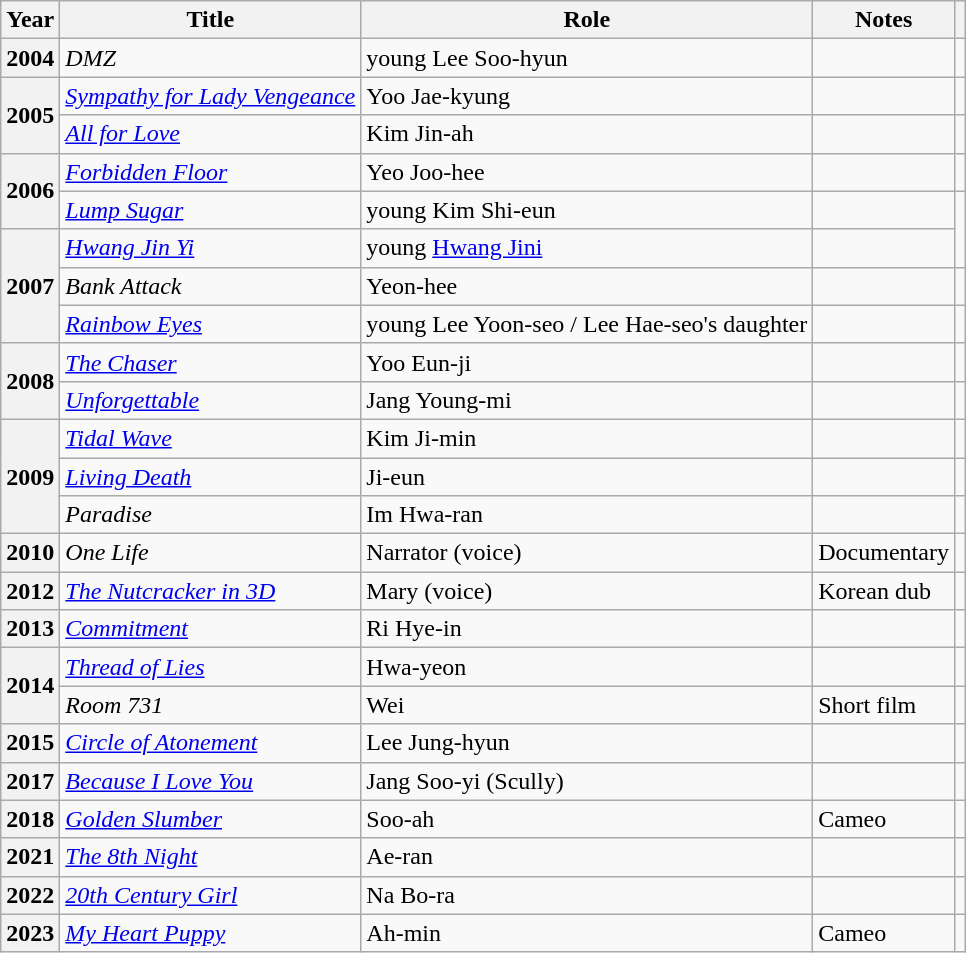<table class="wikitable sortable plainrowheaders">
<tr>
<th scope="col">Year</th>
<th scope="col">Title</th>
<th scope="col">Role</th>
<th scope="col">Notes</th>
<th scope="col" class="unsortable"></th>
</tr>
<tr>
<th scope="row">2004</th>
<td><em>DMZ</em></td>
<td>young Lee Soo-hyun</td>
<td></td>
<td></td>
</tr>
<tr>
<th scope="row"  rowspan=2>2005</th>
<td><em><a href='#'>Sympathy for Lady Vengeance</a></em></td>
<td>Yoo Jae-kyung</td>
<td></td>
<td></td>
</tr>
<tr>
<td><em><a href='#'>All for Love</a></em></td>
<td>Kim Jin-ah</td>
<td></td>
<td></td>
</tr>
<tr>
<th scope="row" rowspan=2>2006</th>
<td><em><a href='#'>Forbidden Floor</a></em></td>
<td>Yeo Joo-hee</td>
<td></td>
<td></td>
</tr>
<tr>
<td><em><a href='#'>Lump Sugar</a></em></td>
<td>young Kim Shi-eun</td>
<td></td>
<td rowspan=2></td>
</tr>
<tr>
<th scope="row"  rowspan=3>2007</th>
<td><em><a href='#'>Hwang Jin Yi</a></em></td>
<td>young <a href='#'>Hwang Jini</a></td>
<td></td>
</tr>
<tr>
<td><em>Bank Attack </em></td>
<td>Yeon-hee</td>
<td></td>
<td></td>
</tr>
<tr>
<td><em><a href='#'>Rainbow Eyes</a></em></td>
<td>young Lee Yoon-seo / Lee Hae-seo's daughter</td>
<td></td>
<td></td>
</tr>
<tr>
<th scope="row" rowspan=2>2008</th>
<td><em><a href='#'>The Chaser</a></em></td>
<td>Yoo Eun-ji</td>
<td></td>
<td></td>
</tr>
<tr>
<td><em><a href='#'>Unforgettable</a></em></td>
<td>Jang Young-mi</td>
<td></td>
<td></td>
</tr>
<tr>
<th scope="row"  rowspan=3>2009</th>
<td><em><a href='#'>Tidal Wave</a></em></td>
<td>Kim Ji-min</td>
<td></td>
<td></td>
</tr>
<tr>
<td><em><a href='#'>Living Death</a></em></td>
<td>Ji-eun</td>
<td></td>
<td></td>
</tr>
<tr>
<td><em>Paradise</em></td>
<td>Im Hwa-ran</td>
<td></td>
<td></td>
</tr>
<tr>
<th scope="row">2010</th>
<td><em>One Life</em></td>
<td>Narrator (voice)</td>
<td>Documentary</td>
<td></td>
</tr>
<tr>
<th scope="row">2012</th>
<td><em><a href='#'>The Nutcracker in 3D</a></em></td>
<td>Mary (voice)</td>
<td>Korean dub</td>
<td></td>
</tr>
<tr>
<th scope="row">2013</th>
<td><em><a href='#'>Commitment</a></em></td>
<td>Ri Hye-in</td>
<td></td>
<td></td>
</tr>
<tr>
<th scope="row"  rowspan=2>2014</th>
<td><em><a href='#'>Thread of Lies</a></em></td>
<td>Hwa-yeon</td>
<td></td>
<td></td>
</tr>
<tr>
<td><em>Room 731</em></td>
<td>Wei</td>
<td>Short film</td>
<td></td>
</tr>
<tr>
<th scope="row">2015</th>
<td><em><a href='#'>Circle of Atonement</a></em></td>
<td>Lee Jung-hyun</td>
<td></td>
<td></td>
</tr>
<tr>
<th scope="row">2017</th>
<td><em><a href='#'>Because I Love You</a></em></td>
<td>Jang Soo-yi (Scully)</td>
<td></td>
<td></td>
</tr>
<tr>
<th scope="row">2018</th>
<td><em><a href='#'>Golden Slumber</a></em></td>
<td>Soo-ah</td>
<td>Cameo</td>
<td></td>
</tr>
<tr>
<th scope="row">2021</th>
<td><em><a href='#'>The 8th Night</a></em></td>
<td>Ae-ran</td>
<td></td>
<td></td>
</tr>
<tr>
<th scope="row">2022</th>
<td><em><a href='#'>20th Century Girl</a></em></td>
<td>Na Bo-ra</td>
<td></td>
<td></td>
</tr>
<tr>
<th scope="row">2023</th>
<td><em><a href='#'>My Heart Puppy</a></em></td>
<td>Ah-min</td>
<td>Cameo</td>
<td></td>
</tr>
</table>
